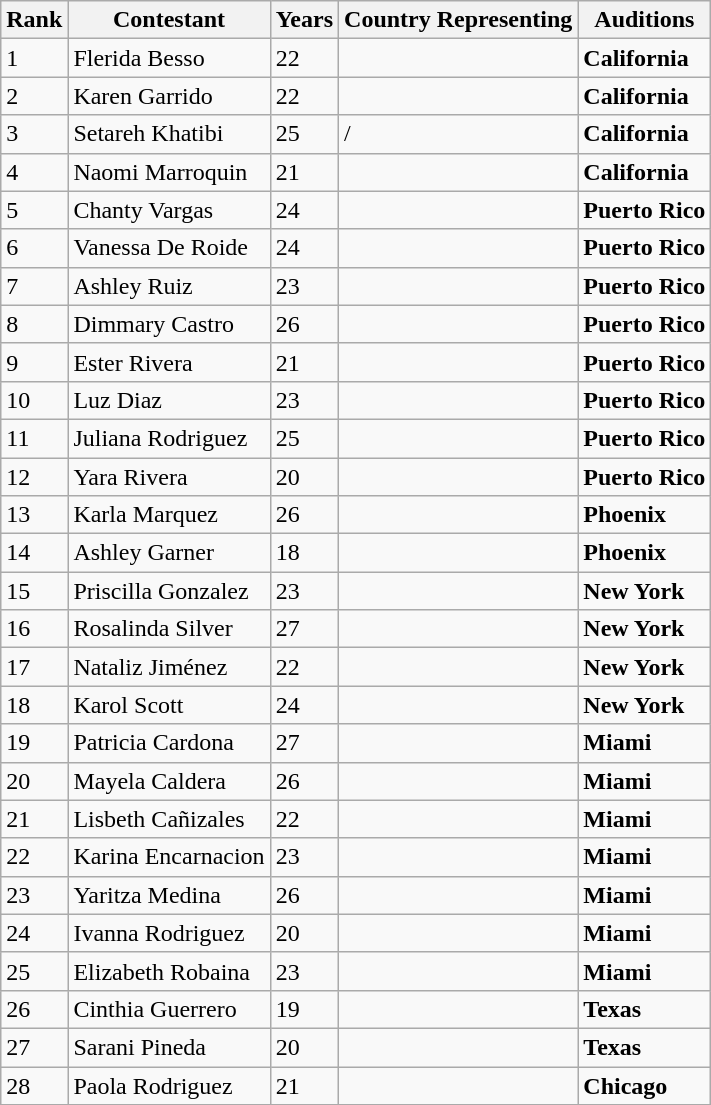<table class="wikitable">
<tr>
<th>Rank</th>
<th>Contestant</th>
<th>Years</th>
<th>Country Representing</th>
<th>Auditions</th>
</tr>
<tr>
<td>1</td>
<td>Flerida Besso</td>
<td>22</td>
<td><strong></strong></td>
<td><strong>California</strong></td>
</tr>
<tr>
<td>2</td>
<td>Karen Garrido</td>
<td>22</td>
<td><strong></strong></td>
<td><strong>California</strong></td>
</tr>
<tr>
<td>3</td>
<td>Setareh Khatibi</td>
<td>25</td>
<td><strong></strong>/<strong></strong></td>
<td><strong>California</strong></td>
</tr>
<tr>
<td>4</td>
<td>Naomi Marroquin</td>
<td>21</td>
<td><strong></strong></td>
<td><strong>California</strong></td>
</tr>
<tr>
<td>5</td>
<td>Chanty Vargas</td>
<td>24</td>
<td><strong></strong></td>
<td><strong>Puerto Rico</strong></td>
</tr>
<tr>
<td>6</td>
<td>Vanessa De Roide</td>
<td>24</td>
<td><strong></strong></td>
<td><strong>Puerto Rico</strong></td>
</tr>
<tr>
<td>7</td>
<td>Ashley Ruiz</td>
<td>23</td>
<td><strong></strong></td>
<td><strong>Puerto Rico</strong></td>
</tr>
<tr>
<td>8</td>
<td>Dimmary Castro</td>
<td>26</td>
<td><strong></strong></td>
<td><strong>Puerto Rico</strong></td>
</tr>
<tr>
<td>9</td>
<td>Ester Rivera</td>
<td>21</td>
<td><strong></strong></td>
<td><strong>Puerto Rico</strong></td>
</tr>
<tr>
<td>10</td>
<td>Luz Diaz</td>
<td>23</td>
<td><strong></strong></td>
<td><strong>Puerto Rico</strong></td>
</tr>
<tr>
<td>11</td>
<td>Juliana Rodriguez</td>
<td>25</td>
<td><strong></strong></td>
<td><strong>Puerto Rico</strong></td>
</tr>
<tr>
<td>12</td>
<td>Yara Rivera</td>
<td>20</td>
<td><strong></strong></td>
<td><strong>Puerto Rico</strong></td>
</tr>
<tr>
<td>13</td>
<td>Karla Marquez</td>
<td>26</td>
<td><strong></strong></td>
<td><strong>Phoenix</strong></td>
</tr>
<tr>
<td>14</td>
<td>Ashley Garner</td>
<td>18</td>
<td><strong></strong></td>
<td><strong>Phoenix</strong></td>
</tr>
<tr>
<td>15</td>
<td>Priscilla Gonzalez</td>
<td>23</td>
<td><strong></strong></td>
<td><strong>New York</strong></td>
</tr>
<tr>
<td>16</td>
<td>Rosalinda Silver</td>
<td>27</td>
<td><strong></strong></td>
<td><strong>New York</strong></td>
</tr>
<tr>
<td>17</td>
<td>Nataliz Jiménez</td>
<td>22</td>
<td><strong></strong></td>
<td><strong>New York</strong></td>
</tr>
<tr>
<td>18</td>
<td>Karol Scott</td>
<td>24</td>
<td><strong></strong></td>
<td><strong>New York</strong></td>
</tr>
<tr>
<td>19</td>
<td>Patricia Cardona</td>
<td>27</td>
<td><strong></strong></td>
<td><strong>Miami</strong></td>
</tr>
<tr>
<td>20</td>
<td>Mayela Caldera</td>
<td>26</td>
<td><strong></strong></td>
<td><strong>Miami</strong></td>
</tr>
<tr>
<td>21</td>
<td>Lisbeth Cañizales</td>
<td>22</td>
<td><strong></strong></td>
<td><strong>Miami</strong></td>
</tr>
<tr>
<td>22</td>
<td>Karina Encarnacion</td>
<td>23</td>
<td><strong></strong></td>
<td><strong>Miami</strong></td>
</tr>
<tr>
<td>23</td>
<td>Yaritza Medina</td>
<td>26</td>
<td><strong></strong></td>
<td><strong>Miami</strong></td>
</tr>
<tr>
<td>24</td>
<td>Ivanna Rodriguez</td>
<td>20</td>
<td><strong></strong></td>
<td><strong>Miami</strong></td>
</tr>
<tr>
<td>25</td>
<td>Elizabeth Robaina</td>
<td>23</td>
<td><strong></strong></td>
<td><strong>Miami</strong></td>
</tr>
<tr>
<td>26</td>
<td>Cinthia Guerrero</td>
<td>19</td>
<td><strong></strong></td>
<td><strong>Texas</strong></td>
</tr>
<tr>
<td>27</td>
<td>Sarani Pineda</td>
<td>20</td>
<td><strong></strong></td>
<td><strong>Texas</strong></td>
</tr>
<tr>
<td>28</td>
<td>Paola Rodriguez</td>
<td>21</td>
<td><strong></strong></td>
<td><strong>Chicago</strong></td>
</tr>
<tr>
</tr>
</table>
